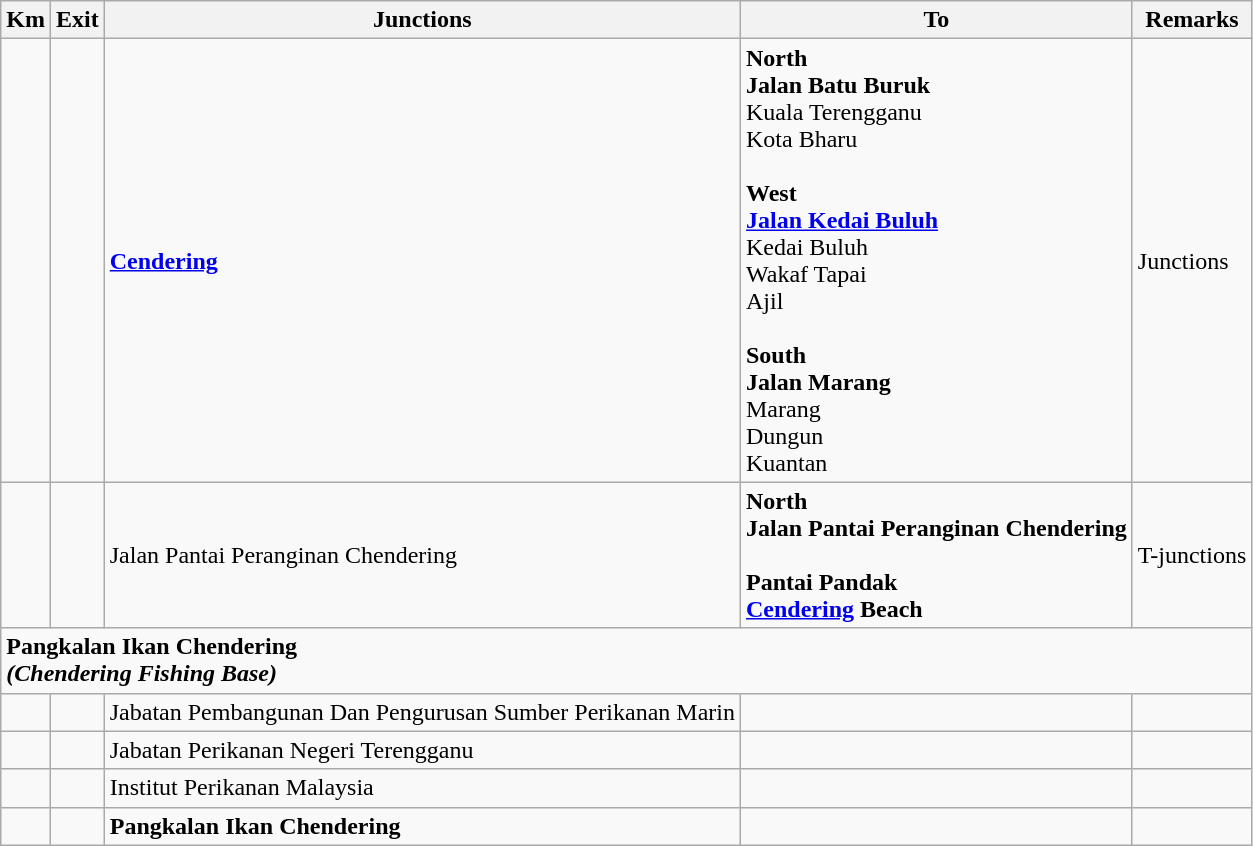<table class="wikitable">
<tr>
<th>Km</th>
<th>Exit</th>
<th>Junctions</th>
<th>To</th>
<th>Remarks</th>
</tr>
<tr>
<td></td>
<td></td>
<td><strong><a href='#'>Cendering</a></strong></td>
<td><strong>North</strong><br>  <strong>Jalan Batu Buruk</strong><br>  Kuala Terengganu<br>  Kota Bharu<br><br><strong>West</strong><br> <strong><a href='#'>Jalan Kedai Buluh</a></strong><br>Kedai Buluh<br>Wakaf Tapai<br>Ajil<br><br><strong>South</strong><br>  <strong>Jalan Marang</strong><br>  Marang<br>  Dungun<br>  Kuantan</td>
<td>Junctions</td>
</tr>
<tr>
<td></td>
<td></td>
<td>Jalan Pantai Peranginan Chendering</td>
<td><strong>North</strong><br><strong>Jalan Pantai Peranginan Chendering</strong><br><br><strong>Pantai Pandak</strong><br><strong><a href='#'>Cendering</a> Beach </strong><br>      </td>
<td>T-junctions</td>
</tr>
<tr>
<td style="width:600px" colspan="6" style="text-align:center; background:green;"><strong><span>Pangkalan Ikan Chendering <br><em>(Chendering Fishing Base)</em></span></strong></td>
</tr>
<tr>
<td></td>
<td></td>
<td>Jabatan Pembangunan Dan Pengurusan Sumber Perikanan Marin</td>
<td></td>
<td></td>
</tr>
<tr>
<td></td>
<td></td>
<td>Jabatan Perikanan Negeri Terengganu</td>
<td></td>
<td></td>
</tr>
<tr>
<td></td>
<td></td>
<td>Institut Perikanan Malaysia</td>
<td></td>
<td></td>
</tr>
<tr>
<td></td>
<td></td>
<td><strong>Pangkalan Ikan Chendering</strong></td>
<td></td>
<td></td>
</tr>
</table>
